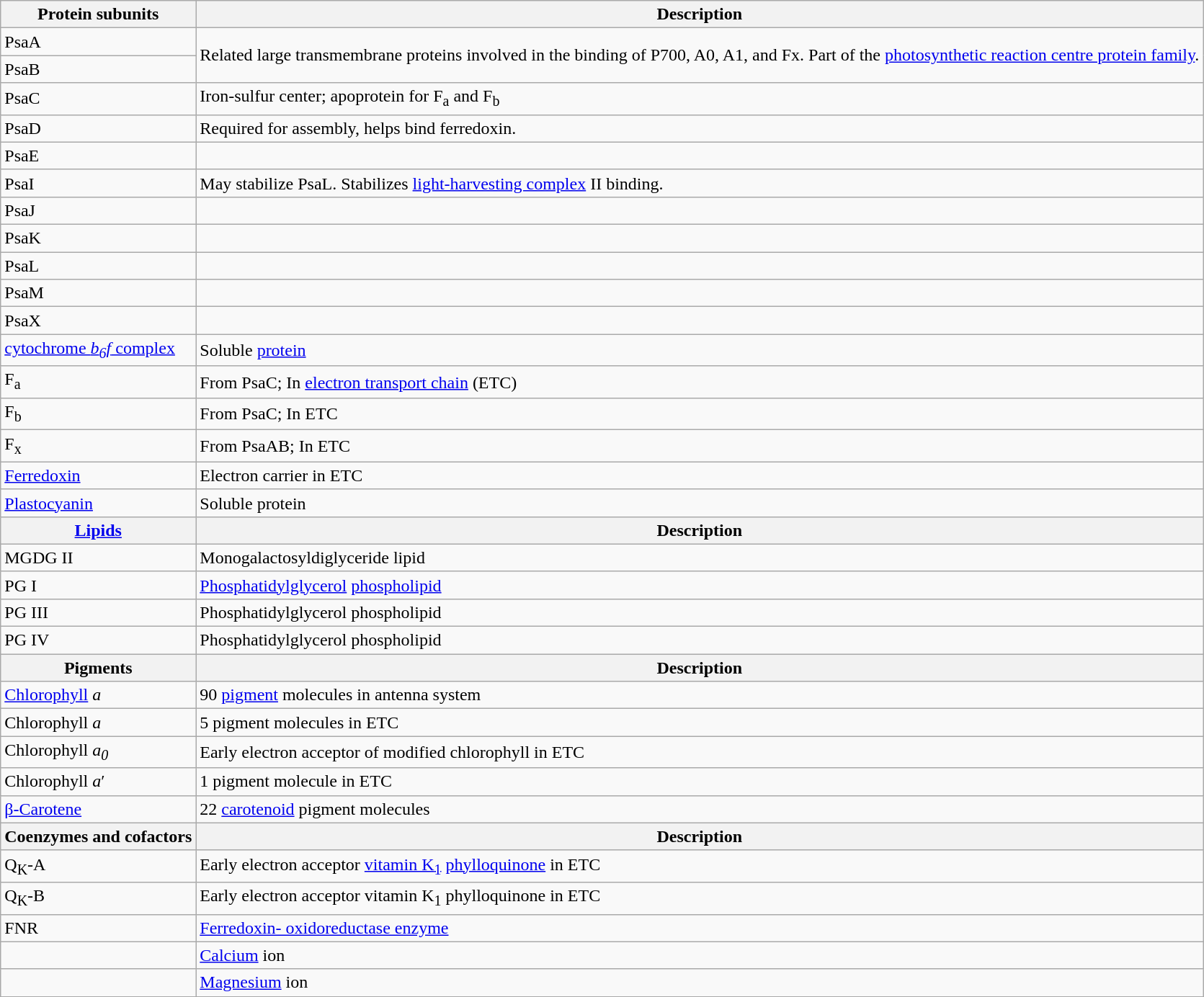<table class="wikitable">
<tr>
<th>Protein subunits</th>
<th>Description</th>
</tr>
<tr>
<td row 2, cell 1>PsaA</td>
<td rowspan=2>Related large transmembrane proteins involved in the binding of P700, A0, A1, and Fx. Part of the <a href='#'>photosynthetic reaction centre protein family</a>.</td>
</tr>
<tr>
<td row 3, cell 1>PsaB</td>
</tr>
<tr>
<td row 4, cell 1>PsaC</td>
<td row 4, cell 2>Iron-sulfur center; apoprotein for F<sub>a</sub> and F<sub>b</sub></td>
</tr>
<tr>
<td row 5, cell 1>PsaD</td>
<td row 5, cell 2>Required for assembly, helps bind ferredoxin. </td>
</tr>
<tr>
<td row 6, cell 1>PsaE</td>
<td row 6, cell 2></td>
</tr>
<tr>
<td row 7, cell 1>PsaI</td>
<td row 7, cell 2>May stabilize PsaL. Stabilizes <a href='#'>light-harvesting complex</a> II binding. </td>
</tr>
<tr>
<td row 8, cell 1>PsaJ</td>
<td row 8, cell 2></td>
</tr>
<tr>
<td row 9, cell 1>PsaK</td>
<td row 9, cell 2></td>
</tr>
<tr>
<td row 10, cell 1>PsaL</td>
<td row 10, cell 2></td>
</tr>
<tr>
<td row 11, cell 1>PsaM</td>
<td row 11, cell 2></td>
</tr>
<tr>
<td row 12, cell 1>PsaX</td>
<td row 12, cell 2></td>
</tr>
<tr>
<td row 13, cell 1><a href='#'>cytochrome <em>b<sub>6</sub>f</em> complex</a></td>
<td row 13, cell 2>Soluble <a href='#'>protein</a></td>
</tr>
<tr>
<td row 14, cell 1>F<sub>a</sub></td>
<td row 14, cell 2>From PsaC; In <a href='#'>electron transport chain</a> (ETC)</td>
</tr>
<tr>
<td row 15, cell 1>F<sub>b</sub></td>
<td row 15, cell 2>From PsaC; In ETC</td>
</tr>
<tr>
<td row 16, cell 1>F<sub>x</sub></td>
<td row 16, cell 2>From PsaAB; In ETC</td>
</tr>
<tr>
<td row 17, cell 1><a href='#'>Ferredoxin</a></td>
<td row 17, cell 2>Electron carrier in ETC</td>
</tr>
<tr>
<td row 18, cell 1><a href='#'>Plastocyanin</a></td>
<td row 18, cell 2>Soluble protein</td>
</tr>
<tr>
<th><a href='#'>Lipids</a></th>
<th>Description</th>
</tr>
<tr>
<td row 19, cell 1>MGDG II</td>
<td row 19, cell 2>Monogalactosyldiglyceride lipid</td>
</tr>
<tr>
<td row 20, cell 1>PG I</td>
<td row 20, cell 2><a href='#'>Phosphatidylglycerol</a> <a href='#'>phospholipid</a></td>
</tr>
<tr>
<td row 21, cell 1>PG III</td>
<td row 21, cell 2>Phosphatidylglycerol phospholipid</td>
</tr>
<tr>
<td row 22, cell 1>PG IV</td>
<td row 22, cell 2>Phosphatidylglycerol phospholipid</td>
</tr>
<tr>
<th>Pigments</th>
<th>Description</th>
</tr>
<tr>
<td row 23, cell 1><a href='#'>Chlorophyll</a> <em>a</em></td>
<td row 23, cell 2>90 <a href='#'>pigment</a> molecules in antenna system</td>
</tr>
<tr>
<td row 24, cell 1>Chlorophyll <em>a</em></td>
<td row 24, cell 2>5 pigment molecules in ETC</td>
</tr>
<tr>
<td row 25, cell 1>Chlorophyll <em>a<sub>0</sub></em></td>
<td row 25, cell 2>Early electron acceptor of modified chlorophyll in ETC</td>
</tr>
<tr>
<td row 26, cell 1>Chlorophyll <em>a</em>′</td>
<td row 26, cell 2>1 pigment molecule in ETC</td>
</tr>
<tr>
<td row 27, cell 1><a href='#'>β-Carotene</a></td>
<td row 27, cell 2>22 <a href='#'>carotenoid</a> pigment molecules</td>
</tr>
<tr>
<th>Coenzymes and cofactors</th>
<th>Description</th>
</tr>
<tr>
<td row 28, cell 1>Q<sub>K</sub>-A</td>
<td row 28, cell 2>Early electron acceptor <a href='#'>vitamin K<sub>1</sub></a> <a href='#'>phylloquinone</a> in ETC</td>
</tr>
<tr>
<td row 29, cell 1>Q<sub>K</sub>-B</td>
<td row 29, cell 2>Early electron acceptor vitamin K<sub>1</sub> phylloquinone in ETC</td>
</tr>
<tr>
<td row 30, cell 1>FNR</td>
<td row 30, cell 2><a href='#'>Ferredoxin- oxidoreductase enzyme</a></td>
</tr>
<tr>
<td row 31, cell 1></td>
<td row 31, cell 2><a href='#'>Calcium</a> ion</td>
</tr>
<tr>
<td row 32, cell 1></td>
<td row 32, cell 2><a href='#'>Magnesium</a> ion</td>
</tr>
</table>
